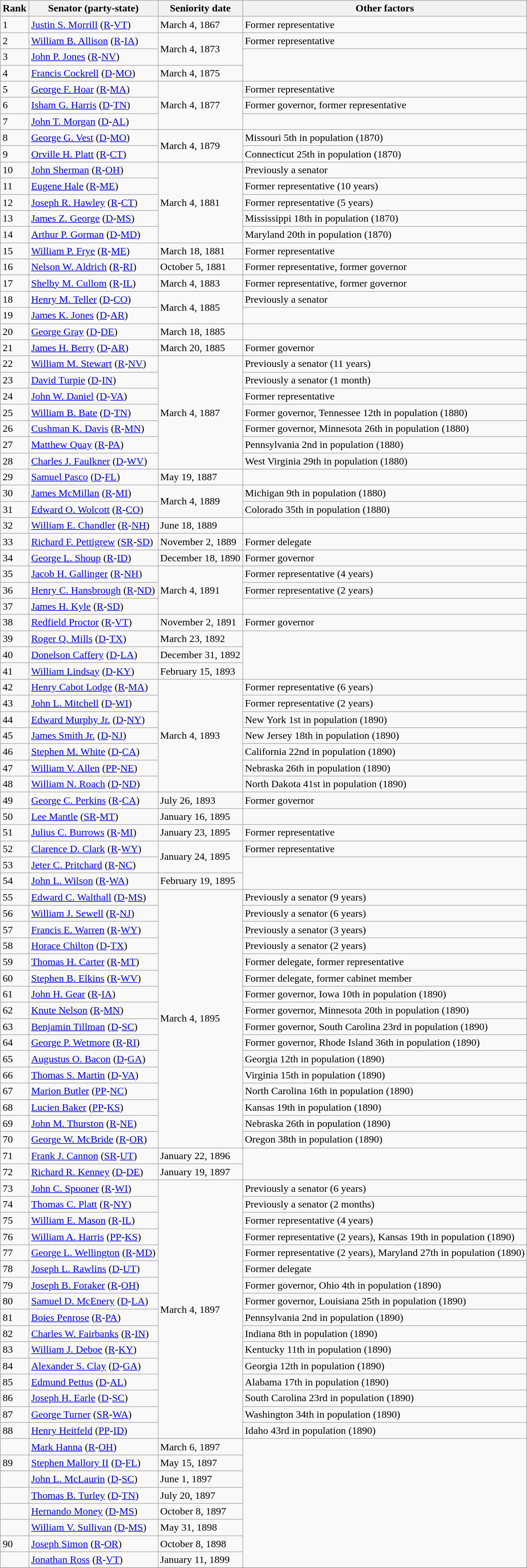<table class=wikitable>
<tr>
<th>Rank</th>
<th>Senator (party-state)</th>
<th>Seniority date</th>
<th>Other factors</th>
</tr>
<tr>
<td>1</td>
<td><a href='#'>Justin S. Morrill</a> (<a href='#'>R</a>-<a href='#'>VT</a>)</td>
<td>March 4, 1867</td>
<td>Former representative</td>
</tr>
<tr>
<td>2</td>
<td><a href='#'>William B. Allison</a> (<a href='#'>R</a>-<a href='#'>IA</a>)</td>
<td rowspan=2>March 4, 1873</td>
<td>Former representative</td>
</tr>
<tr>
<td>3</td>
<td><a href='#'>John P. Jones</a> (<a href='#'>R</a>-<a href='#'>NV</a>)</td>
<td rowspan=2></td>
</tr>
<tr>
<td>4</td>
<td><a href='#'>Francis Cockrell</a> (<a href='#'>D</a>-<a href='#'>MO</a>)</td>
<td>March 4, 1875</td>
</tr>
<tr>
<td>5</td>
<td><a href='#'>George F. Hoar</a> (<a href='#'>R</a>-<a href='#'>MA</a>)</td>
<td rowspan=3>March 4, 1877</td>
<td>Former representative</td>
</tr>
<tr>
<td>6</td>
<td><a href='#'>Isham G. Harris</a> (<a href='#'>D</a>-<a href='#'>TN</a>)</td>
<td>Former governor, former representative</td>
</tr>
<tr>
<td>7</td>
<td><a href='#'>John T. Morgan</a> (<a href='#'>D</a>-<a href='#'>AL</a>)</td>
<td></td>
</tr>
<tr>
<td>8</td>
<td><a href='#'>George G. Vest</a> (<a href='#'>D</a>-<a href='#'>MO</a>)</td>
<td rowspan=2>March 4, 1879</td>
<td>Missouri 5th in population (1870)</td>
</tr>
<tr>
<td>9</td>
<td><a href='#'>Orville H. Platt</a> (<a href='#'>R</a>-<a href='#'>CT</a>)</td>
<td>Connecticut 25th in population (1870)</td>
</tr>
<tr>
<td>10</td>
<td><a href='#'>John Sherman</a> (<a href='#'>R</a>-<a href='#'>OH</a>)</td>
<td rowspan=5>March 4, 1881</td>
<td>Previously a senator</td>
</tr>
<tr>
<td>11</td>
<td><a href='#'>Eugene Hale</a> (<a href='#'>R</a>-<a href='#'>ME</a>)</td>
<td>Former representative (10 years)</td>
</tr>
<tr>
<td>12</td>
<td><a href='#'>Joseph R. Hawley</a> (<a href='#'>R</a>-<a href='#'>CT</a>)</td>
<td>Former representative (5 years)</td>
</tr>
<tr>
<td>13</td>
<td><a href='#'>James Z. George</a> (<a href='#'>D</a>-<a href='#'>MS</a>)</td>
<td>Mississippi 18th in population (1870)</td>
</tr>
<tr>
<td>14</td>
<td><a href='#'>Arthur P. Gorman</a> (<a href='#'>D</a>-<a href='#'>MD</a>)</td>
<td>Maryland 20th in population (1870)</td>
</tr>
<tr>
<td>15</td>
<td><a href='#'>William P. Frye</a> (<a href='#'>R</a>-<a href='#'>ME</a>)</td>
<td>March 18, 1881</td>
<td>Former representative</td>
</tr>
<tr>
<td>16</td>
<td><a href='#'>Nelson W. Aldrich</a> (<a href='#'>R</a>-<a href='#'>RI</a>)</td>
<td>October 5, 1881</td>
<td>Former representative, former governor</td>
</tr>
<tr>
<td>17</td>
<td><a href='#'>Shelby M. Cullom</a> (<a href='#'>R</a>-<a href='#'>IL</a>)</td>
<td>March 4, 1883</td>
<td>Former representative, former governor</td>
</tr>
<tr>
<td>18</td>
<td><a href='#'>Henry M. Teller</a> (<a href='#'>D</a>-<a href='#'>CO</a>)</td>
<td rowspan=2>March 4, 1885</td>
<td>Previously a senator</td>
</tr>
<tr>
<td>19</td>
<td><a href='#'>James K. Jones</a> (<a href='#'>D</a>-<a href='#'>AR</a>)</td>
<td></td>
</tr>
<tr>
<td>20</td>
<td><a href='#'>George Gray</a> (<a href='#'>D</a>-<a href='#'>DE</a>)</td>
<td>March 18, 1885</td>
<td></td>
</tr>
<tr>
<td>21</td>
<td><a href='#'>James H. Berry</a> (<a href='#'>D</a>-<a href='#'>AR</a>)</td>
<td>March 20, 1885</td>
<td>Former governor</td>
</tr>
<tr>
<td>22</td>
<td><a href='#'>William M. Stewart</a> (<a href='#'>R</a>-<a href='#'>NV</a>)</td>
<td rowspan=7>March 4, 1887</td>
<td>Previously a senator (11 years)</td>
</tr>
<tr>
<td>23</td>
<td><a href='#'>David Turpie</a> (<a href='#'>D</a>-<a href='#'>IN</a>)</td>
<td>Previously a senator (1 month)</td>
</tr>
<tr>
<td>24</td>
<td><a href='#'>John W. Daniel</a> (<a href='#'>D</a>-<a href='#'>VA</a>)</td>
<td>Former representative</td>
</tr>
<tr>
<td>25</td>
<td><a href='#'>William B. Bate</a> (<a href='#'>D</a>-<a href='#'>TN</a>)</td>
<td>Former governor, Tennessee 12th in population (1880)</td>
</tr>
<tr>
<td>26</td>
<td><a href='#'>Cushman K. Davis</a> (<a href='#'>R</a>-<a href='#'>MN</a>)</td>
<td>Former governor, Minnesota 26th in population (1880)</td>
</tr>
<tr>
<td>27</td>
<td><a href='#'>Matthew Quay</a> (<a href='#'>R</a>-<a href='#'>PA</a>)</td>
<td>Pennsylvania 2nd in population (1880)</td>
</tr>
<tr>
<td>28</td>
<td><a href='#'>Charles J. Faulkner</a> (<a href='#'>D</a>-<a href='#'>WV</a>)</td>
<td>West Virginia 29th in population (1880)</td>
</tr>
<tr>
<td>29</td>
<td><a href='#'>Samuel Pasco</a> (<a href='#'>D</a>-<a href='#'>FL</a>)</td>
<td>May 19, 1887</td>
<td></td>
</tr>
<tr>
<td>30</td>
<td><a href='#'>James McMillan</a> (<a href='#'>R</a>-<a href='#'>MI</a>)</td>
<td rowspan=2>March 4, 1889</td>
<td>Michigan 9th in population (1880)</td>
</tr>
<tr>
<td>31</td>
<td><a href='#'>Edward O. Wolcott</a> (<a href='#'>R</a>-<a href='#'>CO</a>)</td>
<td>Colorado 35th in population (1880)</td>
</tr>
<tr>
<td>32</td>
<td><a href='#'>William E. Chandler</a> (<a href='#'>R</a>-<a href='#'>NH</a>)</td>
<td>June 18, 1889</td>
<td></td>
</tr>
<tr>
<td>33</td>
<td><a href='#'>Richard F. Pettigrew</a> (<a href='#'>SR</a>-<a href='#'>SD</a>)</td>
<td>November 2, 1889</td>
<td>Former delegate</td>
</tr>
<tr>
<td>34</td>
<td><a href='#'>George L. Shoup</a> (<a href='#'>R</a>-<a href='#'>ID</a>)</td>
<td>December 18, 1890</td>
<td>Former governor</td>
</tr>
<tr>
<td>35</td>
<td><a href='#'>Jacob H. Gallinger</a> (<a href='#'>R</a>-<a href='#'>NH</a>)</td>
<td rowspan=3>March 4, 1891</td>
<td>Former representative (4 years)</td>
</tr>
<tr>
<td>36</td>
<td><a href='#'>Henry C. Hansbrough</a> (<a href='#'>R</a>-<a href='#'>ND</a>)</td>
<td>Former representative (2 years)</td>
</tr>
<tr>
<td>37</td>
<td><a href='#'>James H. Kyle</a> (<a href='#'>R</a>-<a href='#'>SD</a>)</td>
<td></td>
</tr>
<tr>
<td>38</td>
<td><a href='#'>Redfield Proctor</a> (<a href='#'>R</a>-<a href='#'>VT</a>)</td>
<td>November 2, 1891</td>
<td>Former governor</td>
</tr>
<tr>
<td>39</td>
<td><a href='#'>Roger Q. Mills</a> (<a href='#'>D</a>-<a href='#'>TX</a>)</td>
<td>March 23, 1892</td>
</tr>
<tr>
<td>40</td>
<td><a href='#'>Donelson Caffery</a> (<a href='#'>D</a>-<a href='#'>LA</a>)</td>
<td>December 31, 1892</td>
</tr>
<tr>
<td>41</td>
<td><a href='#'>William Lindsay</a> (<a href='#'>D</a>-<a href='#'>KY</a>)</td>
<td>February 15, 1893</td>
</tr>
<tr>
<td>42</td>
<td><a href='#'>Henry Cabot Lodge</a> (<a href='#'>R</a>-<a href='#'>MA</a>)</td>
<td rowspan=7>March 4, 1893</td>
<td>Former representative (6 years)</td>
</tr>
<tr>
<td>43</td>
<td><a href='#'>John L. Mitchell</a> (<a href='#'>D</a>-<a href='#'>WI</a>)</td>
<td>Former representative (2 years)</td>
</tr>
<tr>
<td>44</td>
<td><a href='#'>Edward Murphy Jr.</a> (<a href='#'>D</a>-<a href='#'>NY</a>)</td>
<td>New York 1st in population (1890)</td>
</tr>
<tr>
<td>45</td>
<td><a href='#'>James Smith Jr.</a> (<a href='#'>D</a>-<a href='#'>NJ</a>)</td>
<td>New Jersey 18th in population (1890)</td>
</tr>
<tr>
<td>46</td>
<td><a href='#'>Stephen M. White</a> (<a href='#'>D</a>-<a href='#'>CA</a>)</td>
<td>California 22nd in population (1890)</td>
</tr>
<tr>
<td>47</td>
<td><a href='#'>William V. Allen</a> (<a href='#'>PP</a>-<a href='#'>NE</a>)</td>
<td>Nebraska 26th in population (1890)</td>
</tr>
<tr>
<td>48</td>
<td><a href='#'>William N. Roach</a> (<a href='#'>D</a>-<a href='#'>ND</a>)</td>
<td>North Dakota 41st in population (1890)</td>
</tr>
<tr>
<td>49</td>
<td><a href='#'>George C. Perkins</a> (<a href='#'>R</a>-<a href='#'>CA</a>)</td>
<td>July 26, 1893</td>
<td>Former governor</td>
</tr>
<tr>
<td>50</td>
<td><a href='#'>Lee Mantle</a> (<a href='#'>SR</a>-<a href='#'>MT</a>)</td>
<td>January 16, 1895</td>
</tr>
<tr>
<td>51</td>
<td><a href='#'>Julius C. Burrows</a> (<a href='#'>R</a>-<a href='#'>MI</a>)</td>
<td>January 23, 1895</td>
<td>Former representative</td>
</tr>
<tr>
<td>52</td>
<td><a href='#'>Clarence D. Clark</a> (<a href='#'>R</a>-<a href='#'>WY</a>)</td>
<td rowspan=2>January 24, 1895</td>
<td>Former representative</td>
</tr>
<tr>
<td>53</td>
<td><a href='#'>Jeter C. Pritchard</a> (<a href='#'>R</a>-<a href='#'>NC</a>)</td>
<td rowspan=2></td>
</tr>
<tr>
<td>54</td>
<td><a href='#'>John L. Wilson</a> (<a href='#'>R</a>-<a href='#'>WA</a>)</td>
<td>February 19, 1895</td>
</tr>
<tr>
<td>55</td>
<td><a href='#'>Edward C. Walthall</a> (<a href='#'>D</a>-<a href='#'>MS</a>)</td>
<td rowspan=16>March 4, 1895</td>
<td>Previously a senator (9 years)</td>
</tr>
<tr>
<td>56</td>
<td><a href='#'>William J. Sewell</a> (<a href='#'>R</a>-<a href='#'>NJ</a>)</td>
<td>Previously a senator (6 years)</td>
</tr>
<tr>
<td>57</td>
<td><a href='#'>Francis E. Warren</a> (<a href='#'>R</a>-<a href='#'>WY</a>)</td>
<td>Previously a senator (3 years)</td>
</tr>
<tr>
<td>58</td>
<td><a href='#'>Horace Chilton</a> (<a href='#'>D</a>-<a href='#'>TX</a>)</td>
<td>Previously a senator (2 years)</td>
</tr>
<tr>
<td>59</td>
<td><a href='#'>Thomas H. Carter</a> (<a href='#'>R</a>-<a href='#'>MT</a>)</td>
<td>Former delegate, former representative</td>
</tr>
<tr>
<td>60</td>
<td><a href='#'>Stephen B. Elkins</a> (<a href='#'>R</a>-<a href='#'>WV</a>)</td>
<td>Former delegate, former cabinet member</td>
</tr>
<tr>
<td>61</td>
<td><a href='#'>John H. Gear</a> (<a href='#'>R</a>-<a href='#'>IA</a>)</td>
<td>Former governor, Iowa 10th in population (1890)</td>
</tr>
<tr>
<td>62</td>
<td><a href='#'>Knute Nelson</a> (<a href='#'>R</a>-<a href='#'>MN</a>)</td>
<td>Former governor, Minnesota 20th in population (1890)</td>
</tr>
<tr>
<td>63</td>
<td><a href='#'>Benjamin Tillman</a> (<a href='#'>D</a>-<a href='#'>SC</a>)</td>
<td>Former governor, South Carolina 23rd in population (1890)</td>
</tr>
<tr>
<td>64</td>
<td><a href='#'>George P. Wetmore</a> (<a href='#'>R</a>-<a href='#'>RI</a>)</td>
<td>Former governor, Rhode Island 36th in population (1890)</td>
</tr>
<tr>
<td>65</td>
<td><a href='#'>Augustus O. Bacon</a> (<a href='#'>D</a>-<a href='#'>GA</a>)</td>
<td>Georgia 12th in population (1890)</td>
</tr>
<tr>
<td>66</td>
<td><a href='#'>Thomas S. Martin</a> (<a href='#'>D</a>-<a href='#'>VA</a>)</td>
<td>Virginia 15th in population (1890)</td>
</tr>
<tr>
<td>67</td>
<td><a href='#'>Marion Butler</a> (<a href='#'>PP</a>-<a href='#'>NC</a>)</td>
<td>North Carolina 16th in population (1890)</td>
</tr>
<tr>
<td>68</td>
<td><a href='#'>Lucien Baker</a> (<a href='#'>PP</a>-<a href='#'>KS</a>)</td>
<td>Kansas 19th in population (1890)</td>
</tr>
<tr>
<td>69</td>
<td><a href='#'>John M. Thurston</a> (<a href='#'>R</a>-<a href='#'>NE</a>)</td>
<td>Nebraska 26th in population (1890)</td>
</tr>
<tr>
<td>70</td>
<td><a href='#'>George W. McBride</a> (<a href='#'>R</a>-<a href='#'>OR</a>)</td>
<td>Oregon 38th in population (1890)</td>
</tr>
<tr>
<td>71</td>
<td><a href='#'>Frank J. Cannon</a> (<a href='#'>SR</a>-<a href='#'>UT</a>)</td>
<td>January 22, 1896</td>
<td rowspan=2></td>
</tr>
<tr>
<td>72</td>
<td><a href='#'>Richard R. Kenney</a> (<a href='#'>D</a>-<a href='#'>DE</a>)</td>
<td>January 19, 1897</td>
</tr>
<tr>
<td>73</td>
<td><a href='#'>John C. Spooner</a> (<a href='#'>R</a>-<a href='#'>WI</a>)</td>
<td rowspan=16>March 4, 1897</td>
<td>Previously a senator (6 years)</td>
</tr>
<tr>
<td>74</td>
<td><a href='#'>Thomas C. Platt</a> (<a href='#'>R</a>-<a href='#'>NY</a>)</td>
<td>Previously a senator (2 months)</td>
</tr>
<tr>
<td>75</td>
<td><a href='#'>William E. Mason</a> (<a href='#'>R</a>-<a href='#'>IL</a>)</td>
<td>Former representative (4 years)</td>
</tr>
<tr>
<td>76</td>
<td><a href='#'>William A. Harris</a> (<a href='#'>PP</a>-<a href='#'>KS</a>)</td>
<td>Former representative (2 years), Kansas 19th in population (1890)</td>
</tr>
<tr>
<td>77</td>
<td><a href='#'>George L. Wellington</a> (<a href='#'>R</a>-<a href='#'>MD</a>)</td>
<td>Former representative (2 years), Maryland 27th in population (1890)</td>
</tr>
<tr>
<td>78</td>
<td><a href='#'>Joseph L. Rawlins</a> (<a href='#'>D</a>-<a href='#'>UT</a>)</td>
<td>Former delegate</td>
</tr>
<tr>
<td>79</td>
<td><a href='#'>Joseph B. Foraker</a> (<a href='#'>R</a>-<a href='#'>OH</a>)</td>
<td>Former governor, Ohio 4th in population (1890)</td>
</tr>
<tr>
<td>80</td>
<td><a href='#'>Samuel D. McEnery</a> (<a href='#'>D</a>-<a href='#'>LA</a>)</td>
<td>Former governor, Louisiana 25th in population (1890)</td>
</tr>
<tr>
<td>81</td>
<td><a href='#'>Boies Penrose</a> (<a href='#'>R</a>-<a href='#'>PA</a>)</td>
<td>Pennsylvania 2nd in population (1890)</td>
</tr>
<tr>
<td>82</td>
<td><a href='#'>Charles W. Fairbanks</a> (<a href='#'>R</a>-<a href='#'>IN</a>)</td>
<td>Indiana 8th in population (1890)</td>
</tr>
<tr>
<td>83</td>
<td><a href='#'>William J. Deboe</a> (<a href='#'>R</a>-<a href='#'>KY</a>)</td>
<td>Kentucky 11th in population (1890)</td>
</tr>
<tr>
<td>84</td>
<td><a href='#'>Alexander S. Clay</a> (<a href='#'>D</a>-<a href='#'>GA</a>)</td>
<td>Georgia 12th in population (1890)</td>
</tr>
<tr>
<td>85</td>
<td><a href='#'>Edmund Pettus</a> (<a href='#'>D</a>-<a href='#'>AL</a>)</td>
<td>Alabama 17th in population (1890)</td>
</tr>
<tr>
<td>86</td>
<td><a href='#'>Joseph H. Earle</a> (<a href='#'>D</a>-<a href='#'>SC</a>)</td>
<td>South Carolina 23rd in population (1890)</td>
</tr>
<tr>
<td>87</td>
<td><a href='#'>George Turner</a> (<a href='#'>SR</a>-<a href='#'>WA</a>)</td>
<td>Washington 34th in population (1890)</td>
</tr>
<tr>
<td>88</td>
<td><a href='#'>Henry Heitfeld</a> (<a href='#'>PP</a>-<a href='#'>ID</a>)</td>
<td>Idaho 43rd in population (1890)</td>
</tr>
<tr>
<td></td>
<td><a href='#'>Mark Hanna</a> (<a href='#'>R</a>-<a href='#'>OH</a>)</td>
<td>March 6, 1897</td>
<td rowspan=8></td>
</tr>
<tr>
<td>89</td>
<td><a href='#'>Stephen Mallory II</a> (<a href='#'>D</a>-<a href='#'>FL</a>)</td>
<td>May 15, 1897</td>
</tr>
<tr>
<td></td>
<td><a href='#'>John L. McLaurin</a> (<a href='#'>D</a>-<a href='#'>SC</a>)</td>
<td>June 1, 1897</td>
</tr>
<tr>
<td></td>
<td><a href='#'>Thomas B. Turley</a> (<a href='#'>D</a>-<a href='#'>TN</a>)</td>
<td>July 20, 1897</td>
</tr>
<tr>
<td></td>
<td><a href='#'>Hernando Money</a> (<a href='#'>D</a>-<a href='#'>MS</a>)</td>
<td>October 8, 1897</td>
</tr>
<tr>
<td></td>
<td><a href='#'>William V. Sullivan</a> (<a href='#'>D</a>-<a href='#'>MS</a>)</td>
<td>May 31, 1898</td>
</tr>
<tr>
<td>90</td>
<td><a href='#'>Joseph Simon</a> (<a href='#'>R</a>-<a href='#'>OR</a>)</td>
<td>October 8, 1898</td>
</tr>
<tr>
<td></td>
<td><a href='#'>Jonathan Ross</a> (<a href='#'>R</a>-<a href='#'>VT</a>)</td>
<td>January 11, 1899</td>
</tr>
<tr>
</tr>
</table>
